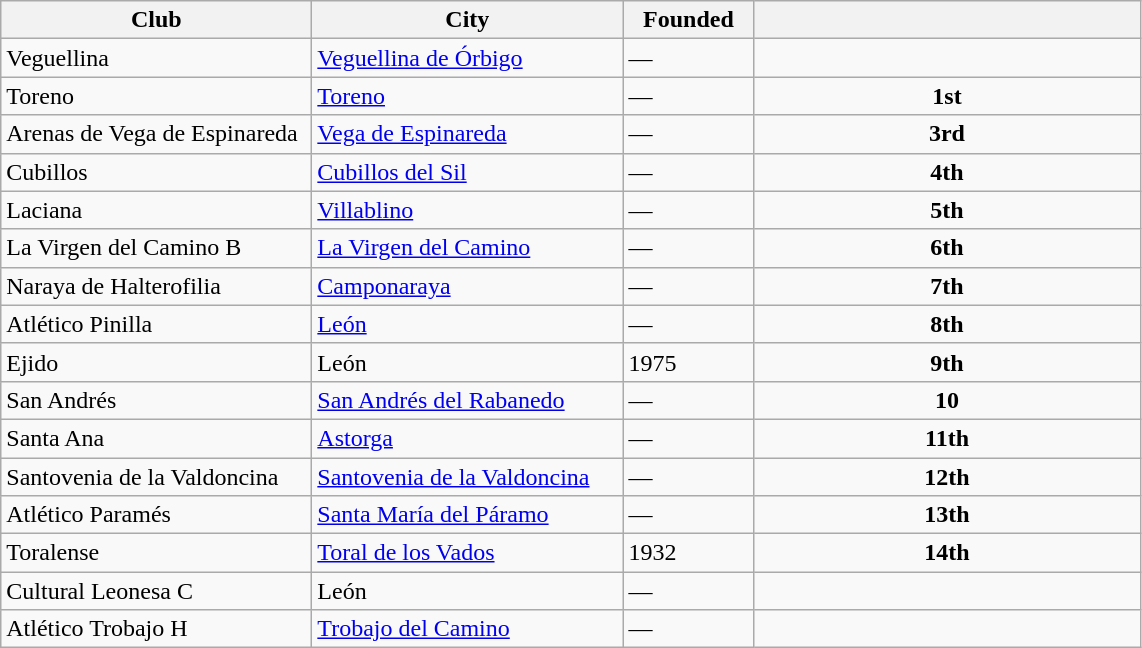<table class="wikitable sortable">
<tr>
<th width=200>Club</th>
<th width=200>City</th>
<th width=80>Founded</th>
<th width=250></th>
</tr>
<tr>
<td>Veguellina</td>
<td><a href='#'>Veguellina de Órbigo</a></td>
<td>—</td>
<td align=center><strong></strong></td>
</tr>
<tr>
<td>Toreno</td>
<td><a href='#'>Toreno</a></td>
<td>—</td>
<td align=center><strong>1st</strong></td>
</tr>
<tr>
<td>Arenas de Vega de Espinareda</td>
<td><a href='#'>Vega de Espinareda</a></td>
<td>—</td>
<td align=center><strong>3rd</strong></td>
</tr>
<tr>
<td>Cubillos</td>
<td><a href='#'>Cubillos del Sil</a></td>
<td>—</td>
<td align=center><strong>4th</strong></td>
</tr>
<tr>
<td>Laciana</td>
<td><a href='#'>Villablino</a></td>
<td>—</td>
<td align=center><strong>5th</strong></td>
</tr>
<tr>
<td>La Virgen del Camino B</td>
<td><a href='#'>La Virgen del Camino</a></td>
<td>—</td>
<td align=center><strong>6th</strong></td>
</tr>
<tr>
<td>Naraya de Halterofilia</td>
<td><a href='#'>Camponaraya</a></td>
<td>—</td>
<td align=center><strong>7th</strong></td>
</tr>
<tr>
<td>Atlético Pinilla</td>
<td><a href='#'>León</a></td>
<td>—</td>
<td align=center><strong>8th</strong></td>
</tr>
<tr>
<td>Ejido</td>
<td>León</td>
<td>1975</td>
<td align=center><strong>9th</strong></td>
</tr>
<tr>
<td>San Andrés</td>
<td><a href='#'>San Andrés del Rabanedo</a></td>
<td>—</td>
<td align=center><strong>10</strong></td>
</tr>
<tr>
<td>Santa Ana</td>
<td><a href='#'>Astorga</a></td>
<td>—</td>
<td align=center><strong>11th</strong></td>
</tr>
<tr>
<td>Santovenia de la Valdoncina</td>
<td><a href='#'>Santovenia de la Valdoncina</a></td>
<td>—</td>
<td align=center><strong>12th</strong></td>
</tr>
<tr>
<td>Atlético Paramés</td>
<td><a href='#'>Santa María del Páramo</a></td>
<td>—</td>
<td align=center><strong>13th</strong></td>
</tr>
<tr>
<td>Toralense</td>
<td><a href='#'>Toral de los Vados</a></td>
<td>1932</td>
<td align=center><strong>14th</strong></td>
</tr>
<tr>
<td>Cultural Leonesa C</td>
<td>León</td>
<td>—</td>
<td align=center><strong></strong></td>
</tr>
<tr>
<td>Atlético Trobajo H</td>
<td><a href='#'>Trobajo del Camino</a></td>
<td>—</td>
<td align=center><strong></strong></td>
</tr>
</table>
